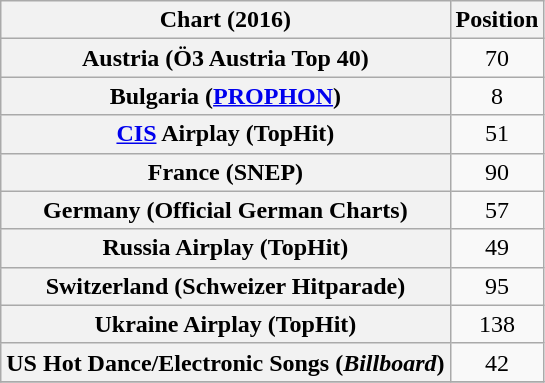<table class="wikitable plainrowheaders sortable" style="text-align:center">
<tr>
<th scope="col">Chart (2016)</th>
<th scope="col">Position</th>
</tr>
<tr>
<th scope="row">Austria (Ö3 Austria Top 40)</th>
<td>70</td>
</tr>
<tr>
<th scope="row">Bulgaria (<a href='#'>PROPHON</a>)</th>
<td>8</td>
</tr>
<tr>
<th scope="row"><a href='#'>CIS</a> Airplay (TopHit)</th>
<td>51</td>
</tr>
<tr>
<th scope="row">France (SNEP)</th>
<td>90</td>
</tr>
<tr>
<th scope="row">Germany (Official German Charts)</th>
<td>57</td>
</tr>
<tr>
<th scope="row">Russia Airplay (TopHit)</th>
<td>49</td>
</tr>
<tr>
<th scope="row">Switzerland (Schweizer Hitparade)</th>
<td>95</td>
</tr>
<tr>
<th scope="row">Ukraine Airplay (TopHit)</th>
<td>138</td>
</tr>
<tr>
<th scope="row">US Hot Dance/Electronic Songs (<em>Billboard</em>)</th>
<td>42</td>
</tr>
<tr>
</tr>
</table>
